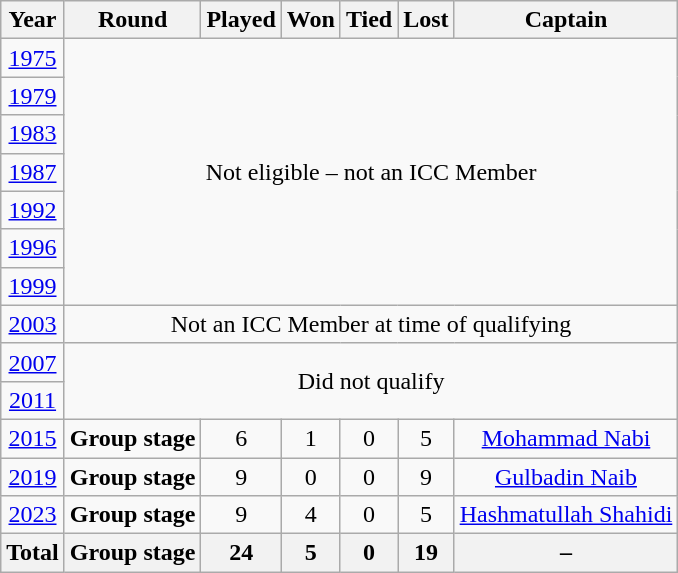<table class="wikitable" style="text-align: center;">
<tr>
<th>Year</th>
<th>Round</th>
<th>Played</th>
<th>Won</th>
<th>Tied</th>
<th>Lost</th>
<th>Captain</th>
</tr>
<tr>
<td> <a href='#'>1975</a></td>
<td colspan="7" rowspan=7>Not eligible – not an ICC Member</td>
</tr>
<tr>
<td> <a href='#'>1979</a></td>
</tr>
<tr>
<td> <a href='#'>1983</a></td>
</tr>
<tr>
<td> <a href='#'>1987</a></td>
</tr>
<tr>
<td> <a href='#'>1992</a></td>
</tr>
<tr>
<td> <a href='#'>1996</a></td>
</tr>
<tr>
<td> <a href='#'>1999</a></td>
</tr>
<tr>
<td> <a href='#'>2003</a></td>
<td colspan="7" rowspan=1>Not an ICC Member at time of qualifying</td>
</tr>
<tr>
<td> <a href='#'>2007</a></td>
<td colspan="7" rowspan=2>Did not qualify</td>
</tr>
<tr>
<td> <a href='#'>2011</a></td>
</tr>
<tr>
<td> <a href='#'>2015</a></td>
<td><strong>Group stage</strong></td>
<td>6</td>
<td>1</td>
<td>0</td>
<td>5</td>
<td><a href='#'>Mohammad Nabi</a></td>
</tr>
<tr>
<td> <a href='#'>2019</a></td>
<td><strong>Group stage</strong></td>
<td>9</td>
<td>0</td>
<td>0</td>
<td>9</td>
<td><a href='#'>Gulbadin Naib</a></td>
</tr>
<tr>
<td> <a href='#'>2023</a></td>
<td><strong>Group stage</strong></td>
<td>9</td>
<td>4</td>
<td>0</td>
<td>5</td>
<td><a href='#'>Hashmatullah Shahidi</a></td>
</tr>
<tr>
<th>Total</th>
<th><strong>Group stage</strong></th>
<th>24</th>
<th>5</th>
<th>0</th>
<th>19</th>
<th>–</th>
</tr>
</table>
